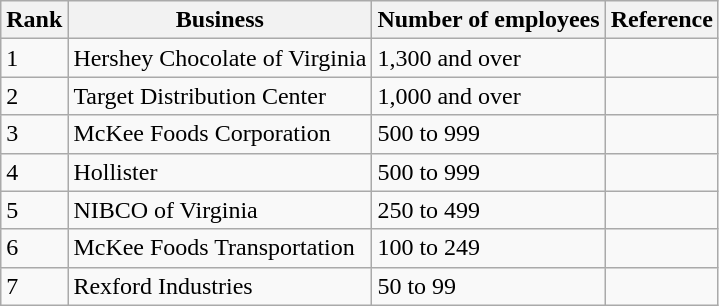<table class="wikitable">
<tr>
<th>Rank</th>
<th>Business</th>
<th>Number of employees</th>
<th>Reference</th>
</tr>
<tr>
<td>1</td>
<td>Hershey Chocolate of Virginia</td>
<td>1,300 and over</td>
<td></td>
</tr>
<tr>
<td>2</td>
<td>Target Distribution Center</td>
<td>1,000 and over</td>
<td></td>
</tr>
<tr>
<td>3</td>
<td>McKee Foods Corporation</td>
<td>500 to 999</td>
<td></td>
</tr>
<tr>
<td>4</td>
<td>Hollister</td>
<td>500 to 999</td>
<td></td>
</tr>
<tr>
<td>5</td>
<td>NIBCO of Virginia</td>
<td>250 to 499</td>
<td></td>
</tr>
<tr>
<td>6</td>
<td>McKee Foods Transportation</td>
<td>100 to 249</td>
<td></td>
</tr>
<tr>
<td>7</td>
<td>Rexford Industries</td>
<td>50 to 99</td>
<td></td>
</tr>
</table>
